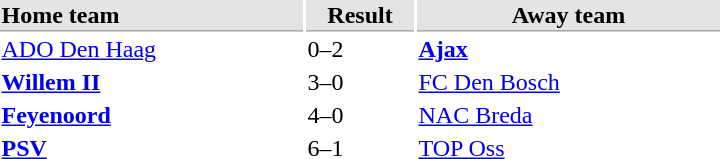<table>
<tr bgcolor="#E4E4E4">
<th style="border-bottom:1px solid #AAAAAA" width="200" align="left">Home team</th>
<th style="border-bottom:1px solid #AAAAAA" width="70" align="center">Result</th>
<th style="border-bottom:1px solid #AAAAAA" width="200">Away team</th>
</tr>
<tr>
<td><a href='#'>ADO Den Haag</a></td>
<td>0–2</td>
<td><strong><a href='#'>Ajax</a></strong></td>
</tr>
<tr>
<td><strong><a href='#'>Willem II</a></strong></td>
<td>3–0</td>
<td><a href='#'>FC Den Bosch</a></td>
</tr>
<tr>
<td><strong><a href='#'>Feyenoord</a></strong></td>
<td>4–0</td>
<td><a href='#'>NAC Breda</a></td>
</tr>
<tr>
<td><strong><a href='#'>PSV</a></strong></td>
<td>6–1</td>
<td><a href='#'>TOP Oss</a></td>
</tr>
</table>
